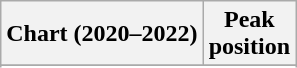<table class="wikitable sortable plainrowheaders" style="text-align:center;">
<tr>
<th>Chart (2020–2022)</th>
<th>Peak <br> position</th>
</tr>
<tr>
</tr>
<tr>
</tr>
<tr>
</tr>
<tr>
</tr>
<tr>
</tr>
<tr>
</tr>
<tr>
</tr>
</table>
